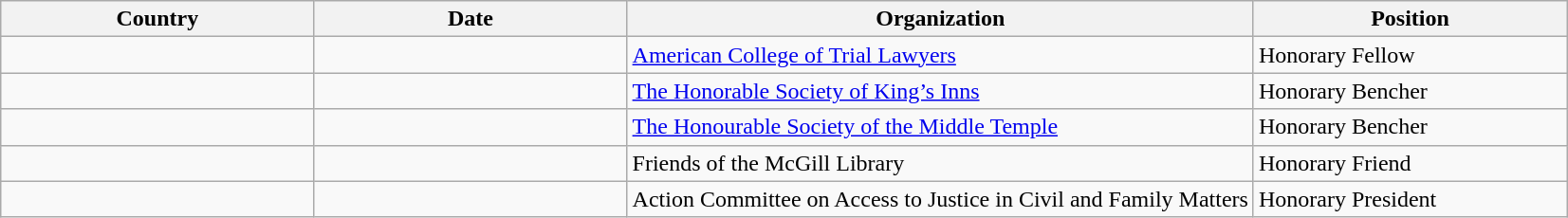<table class="wikitable">
<tr>
<th style="width:20%;">Country</th>
<th style="width:20%;">Date</th>
<th style="width:40%;">Organization</th>
<th style="width:20%;">Position</th>
</tr>
<tr>
<td></td>
<td></td>
<td><a href='#'>American College of Trial Lawyers</a></td>
<td>Honorary Fellow</td>
</tr>
<tr>
<td></td>
<td></td>
<td><a href='#'>The Honorable Society of King’s Inns</a></td>
<td>Honorary Bencher</td>
</tr>
<tr>
<td></td>
<td></td>
<td><a href='#'>The Honourable Society of the Middle Temple</a></td>
<td>Honorary Bencher</td>
</tr>
<tr>
<td></td>
<td></td>
<td>Friends of the McGill Library</td>
<td>Honorary Friend</td>
</tr>
<tr>
<td></td>
<td></td>
<td>Action Committee on Access to Justice in Civil and Family Matters</td>
<td>Honorary President</td>
</tr>
</table>
